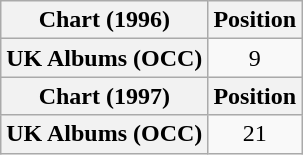<table class="wikitable plainrowheaders" style="text-align:center">
<tr>
<th scope="col">Chart (1996)</th>
<th scope="col">Position</th>
</tr>
<tr>
<th scope="row">UK Albums (OCC)</th>
<td>9</td>
</tr>
<tr>
<th scope="col">Chart (1997)</th>
<th scope="col">Position</th>
</tr>
<tr>
<th scope="row">UK Albums (OCC)</th>
<td>21</td>
</tr>
</table>
